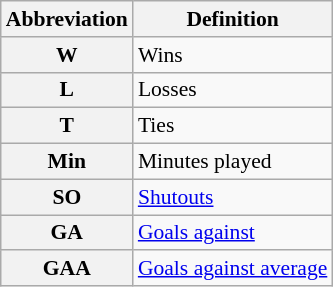<table class="wikitable" style="font-size:90%;">
<tr>
<th scope="col">Abbreviation</th>
<th scope="col">Definition</th>
</tr>
<tr>
<th scope="row">W</th>
<td>Wins</td>
</tr>
<tr>
<th scope="row">L</th>
<td>Losses</td>
</tr>
<tr>
<th scope="row">T</th>
<td>Ties</td>
</tr>
<tr>
<th scope="row">Min</th>
<td>Minutes played</td>
</tr>
<tr>
<th scope="row">SO</th>
<td><a href='#'>Shutouts</a></td>
</tr>
<tr>
<th scope="row">GA</th>
<td><a href='#'>Goals against</a></td>
</tr>
<tr>
<th scope="row">GAA</th>
<td><a href='#'>Goals against average</a></td>
</tr>
</table>
